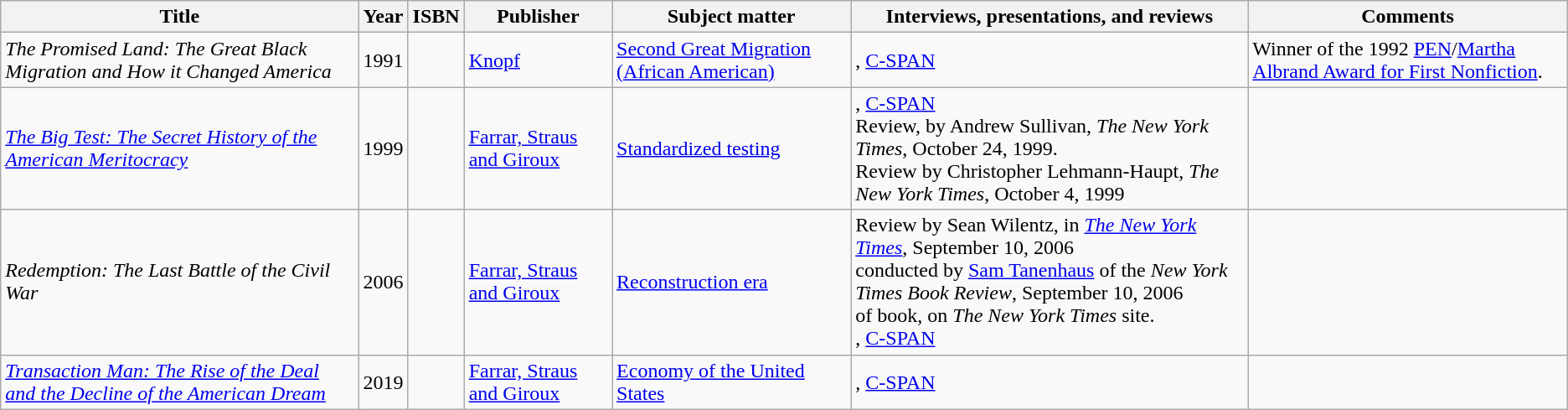<table class="wikitable">
<tr>
<th>Title</th>
<th>Year</th>
<th>ISBN</th>
<th>Publisher</th>
<th>Subject matter</th>
<th>Interviews, presentations, and reviews</th>
<th>Comments</th>
</tr>
<tr>
<td><em>The Promised Land: The Great Black Migration and How it Changed America</em></td>
<td>1991</td>
<td></td>
<td><a href='#'>Knopf</a></td>
<td><a href='#'>Second Great Migration (African American)</a></td>
<td>, <a href='#'>C-SPAN</a></td>
<td>Winner of the 1992 <a href='#'>PEN</a>/<a href='#'>Martha Albrand Award for First Nonfiction</a>.</td>
</tr>
<tr>
<td><em><a href='#'>The Big Test: The Secret History of the American Meritocracy</a></em></td>
<td>1999</td>
<td></td>
<td><a href='#'>Farrar, Straus and Giroux</a></td>
<td><a href='#'>Standardized testing</a></td>
<td>, <a href='#'>C-SPAN</a><br> Review, by Andrew Sullivan, <em>The New York Times</em>, October 24, 1999.<br> Review by Christopher Lehmann-Haupt, <em>The New York Times</em>, October 4, 1999</td>
<td></td>
</tr>
<tr>
<td><em>Redemption: The Last Battle of the Civil War</em></td>
<td>2006</td>
<td></td>
<td><a href='#'>Farrar, Straus and Giroux</a></td>
<td><a href='#'>Reconstruction era</a></td>
<td> Review by Sean Wilentz, in <em><a href='#'>The New York Times</a></em>, September 10, 2006<br> conducted by <a href='#'>Sam Tanenhaus</a> of the <em>New York Times Book Review</em>, September 10, 2006<br> of book, on <em>The New York Times</em> site.<br>, <a href='#'>C-SPAN</a></td>
<td></td>
</tr>
<tr>
<td><em><a href='#'>Transaction Man: The Rise of the Deal and the Decline of the American Dream</a></em></td>
<td>2019</td>
<td></td>
<td><a href='#'>Farrar, Straus and Giroux</a></td>
<td><a href='#'>Economy of the United States</a></td>
<td>, <a href='#'>C-SPAN</a></td>
<td></td>
</tr>
</table>
